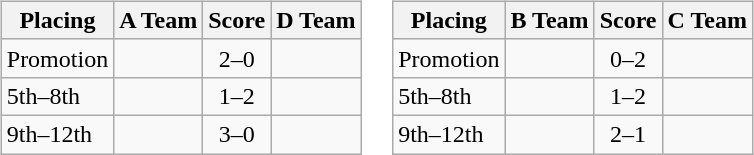<table>
<tr valign=top>
<td><br><table class=wikitable style="border:1px solid #AAAAAA;">
<tr>
<th>Placing</th>
<th>A Team</th>
<th>Score</th>
<th>D Team</th>
</tr>
<tr>
<td>Promotion</td>
<td><strong></strong></td>
<td align="center">2–0</td>
<td></td>
</tr>
<tr>
<td>5th–8th</td>
<td></td>
<td align="center">1–2</td>
<td><strong></strong></td>
</tr>
<tr>
<td>9th–12th</td>
<td><strong></strong></td>
<td align="center">3–0</td>
<td></td>
</tr>
</table>
</td>
<td><br><table class=wikitable style="border:1px solid #AAAAAA;">
<tr>
<th>Placing</th>
<th>B Team</th>
<th>Score</th>
<th>C Team</th>
</tr>
<tr>
<td>Promotion</td>
<td></td>
<td align="center">0–2</td>
<td><strong></strong></td>
</tr>
<tr>
<td>5th–8th</td>
<td></td>
<td align="center">1–2</td>
<td><strong></strong></td>
</tr>
<tr>
<td>9th–12th</td>
<td><strong></strong></td>
<td align="center">2–1</td>
<td></td>
</tr>
</table>
</td>
</tr>
</table>
